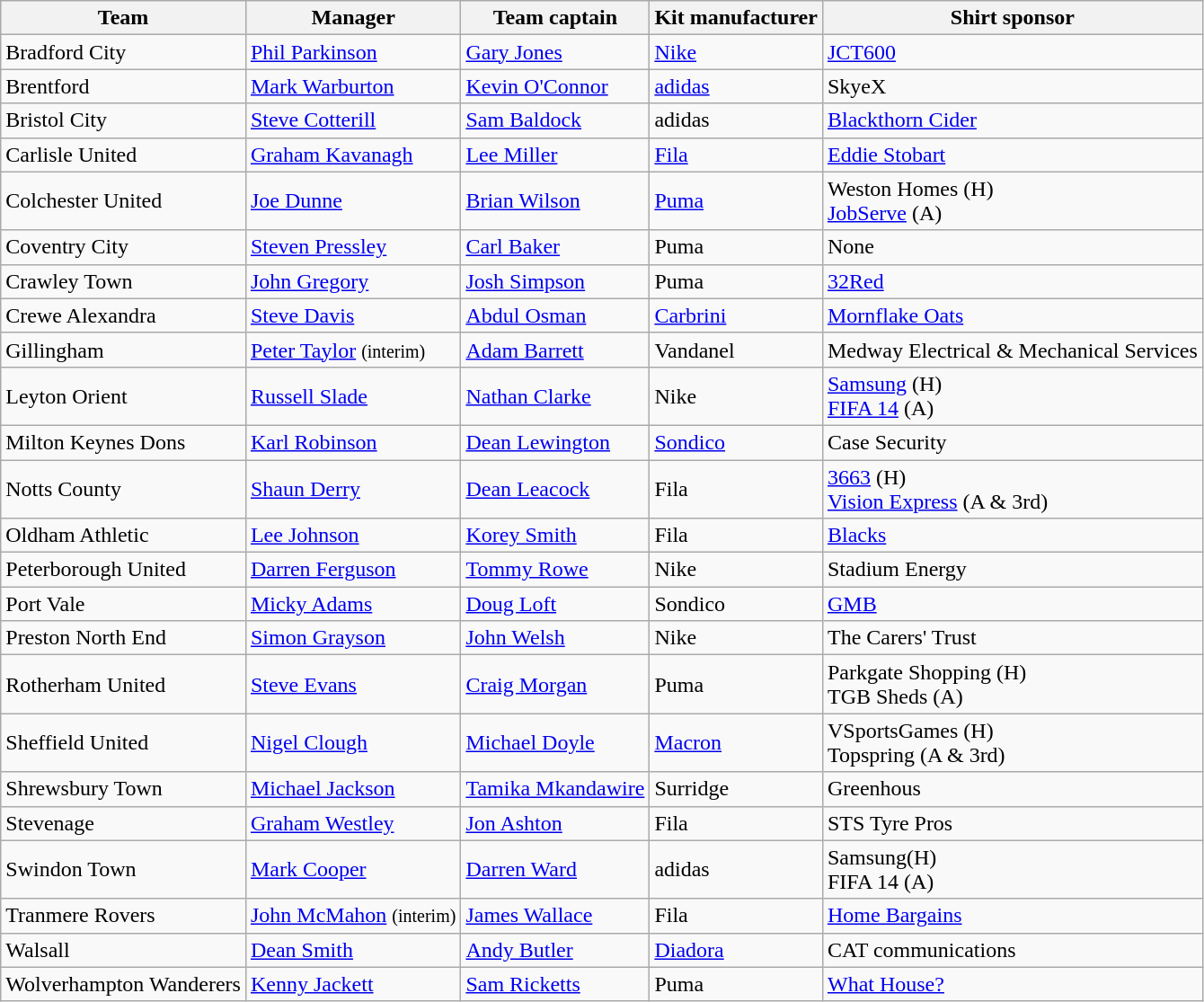<table class="wikitable sortable" style="text-align: left;">
<tr>
<th>Team</th>
<th>Manager</th>
<th>Team captain</th>
<th>Kit manufacturer</th>
<th>Shirt sponsor</th>
</tr>
<tr>
<td>Bradford City</td>
<td><a href='#'>Phil Parkinson</a></td>
<td><a href='#'>Gary Jones</a></td>
<td><a href='#'>Nike</a></td>
<td><a href='#'>JCT600</a></td>
</tr>
<tr>
<td>Brentford</td>
<td><a href='#'>Mark Warburton</a></td>
<td><a href='#'>Kevin O'Connor</a></td>
<td><a href='#'>adidas</a></td>
<td>SkyeX</td>
</tr>
<tr>
<td>Bristol City</td>
<td><a href='#'>Steve Cotterill</a></td>
<td><a href='#'>Sam Baldock</a></td>
<td>adidas</td>
<td><a href='#'>Blackthorn Cider</a></td>
</tr>
<tr>
<td>Carlisle United</td>
<td><a href='#'>Graham Kavanagh</a></td>
<td><a href='#'>Lee Miller</a></td>
<td><a href='#'>Fila</a></td>
<td><a href='#'>Eddie Stobart</a></td>
</tr>
<tr>
<td>Colchester United</td>
<td><a href='#'>Joe Dunne</a></td>
<td><a href='#'>Brian Wilson</a></td>
<td><a href='#'>Puma</a></td>
<td>Weston Homes (H)<br><a href='#'>JobServe</a> (A)</td>
</tr>
<tr>
<td>Coventry City</td>
<td><a href='#'>Steven Pressley</a></td>
<td><a href='#'>Carl Baker</a></td>
<td>Puma</td>
<td>None</td>
</tr>
<tr>
<td>Crawley Town</td>
<td><a href='#'>John Gregory</a></td>
<td><a href='#'>Josh Simpson</a></td>
<td>Puma</td>
<td><a href='#'>32Red</a></td>
</tr>
<tr>
<td>Crewe Alexandra</td>
<td><a href='#'>Steve Davis</a></td>
<td><a href='#'>Abdul Osman</a></td>
<td><a href='#'>Carbrini</a></td>
<td><a href='#'>Mornflake Oats</a></td>
</tr>
<tr>
<td>Gillingham</td>
<td><a href='#'>Peter Taylor</a> <small>(interim)</small></td>
<td><a href='#'>Adam Barrett</a></td>
<td>Vandanel</td>
<td>Medway Electrical & Mechanical Services</td>
</tr>
<tr>
<td>Leyton Orient</td>
<td><a href='#'>Russell Slade</a></td>
<td><a href='#'>Nathan Clarke</a></td>
<td>Nike</td>
<td><a href='#'>Samsung</a> (H)<br><a href='#'>FIFA 14</a> (A)</td>
</tr>
<tr>
<td>Milton Keynes Dons</td>
<td><a href='#'>Karl Robinson</a></td>
<td><a href='#'>Dean Lewington</a></td>
<td><a href='#'>Sondico</a></td>
<td>Case Security</td>
</tr>
<tr>
<td>Notts County</td>
<td><a href='#'>Shaun Derry</a></td>
<td><a href='#'>Dean Leacock</a></td>
<td>Fila</td>
<td><a href='#'>3663</a> (H)<br><a href='#'>Vision Express</a> (A & 3rd)</td>
</tr>
<tr>
<td>Oldham Athletic</td>
<td><a href='#'>Lee Johnson</a></td>
<td><a href='#'>Korey Smith</a></td>
<td>Fila</td>
<td><a href='#'>Blacks</a></td>
</tr>
<tr>
<td>Peterborough United</td>
<td><a href='#'>Darren Ferguson</a></td>
<td><a href='#'>Tommy Rowe</a></td>
<td>Nike</td>
<td>Stadium Energy</td>
</tr>
<tr>
<td>Port Vale</td>
<td><a href='#'>Micky Adams</a></td>
<td><a href='#'>Doug Loft</a></td>
<td>Sondico</td>
<td><a href='#'>GMB</a></td>
</tr>
<tr>
<td>Preston North End</td>
<td><a href='#'>Simon Grayson</a></td>
<td><a href='#'>John Welsh</a></td>
<td>Nike</td>
<td>The Carers' Trust</td>
</tr>
<tr>
<td>Rotherham United</td>
<td><a href='#'>Steve Evans</a></td>
<td><a href='#'>Craig Morgan</a></td>
<td>Puma</td>
<td>Parkgate Shopping (H)<br>TGB Sheds (A)</td>
</tr>
<tr>
<td>Sheffield United</td>
<td><a href='#'>Nigel Clough</a></td>
<td><a href='#'>Michael Doyle</a></td>
<td><a href='#'>Macron</a></td>
<td>VSportsGames (H)<br>Topspring (A & 3rd)</td>
</tr>
<tr>
<td>Shrewsbury Town</td>
<td><a href='#'>Michael Jackson</a></td>
<td><a href='#'>Tamika Mkandawire</a></td>
<td>Surridge</td>
<td>Greenhous</td>
</tr>
<tr>
<td>Stevenage</td>
<td><a href='#'>Graham Westley</a></td>
<td><a href='#'>Jon Ashton</a></td>
<td>Fila</td>
<td>STS Tyre Pros</td>
</tr>
<tr>
<td>Swindon Town</td>
<td><a href='#'>Mark Cooper</a></td>
<td><a href='#'>Darren Ward</a></td>
<td>adidas</td>
<td>Samsung(H)<br>FIFA 14 (A)</td>
</tr>
<tr>
<td>Tranmere Rovers</td>
<td><a href='#'>John McMahon</a> <small>(interim)</small></td>
<td><a href='#'>James Wallace</a></td>
<td>Fila</td>
<td><a href='#'>Home Bargains</a></td>
</tr>
<tr>
<td>Walsall</td>
<td><a href='#'>Dean Smith</a></td>
<td><a href='#'>Andy Butler</a></td>
<td><a href='#'>Diadora</a></td>
<td>CAT communications</td>
</tr>
<tr>
<td>Wolverhampton Wanderers</td>
<td><a href='#'>Kenny Jackett</a></td>
<td><a href='#'>Sam Ricketts</a></td>
<td>Puma</td>
<td><a href='#'>What House?</a></td>
</tr>
</table>
